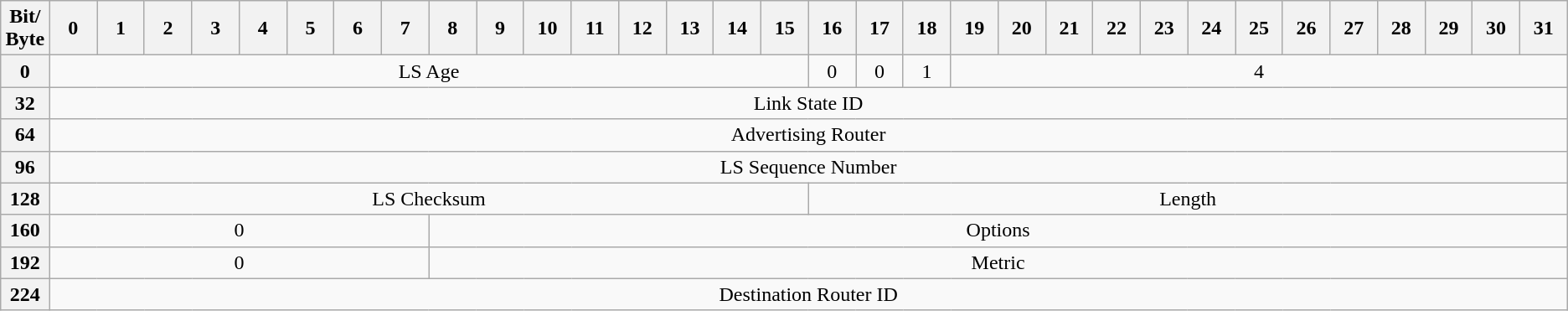<table class="wikitable" style="text-align:center">
<tr>
<th width="3%">Bit/<br>Byte</th>
<th colspan="1" width="3%">0</th>
<th colspan="1" width="3%">1</th>
<th colspan="1" width="3%">2</th>
<th colspan="1" width="3%">3</th>
<th colspan="1" width="3%">4</th>
<th colspan="1" width="3%">5</th>
<th colspan="1" width="3%">6</th>
<th colspan="1" width="3%">7</th>
<th colspan="1" width="3%">8</th>
<th colspan="1" width="3%">9</th>
<th colspan="1" width="3%">10</th>
<th colspan="1" width="3%">11</th>
<th colspan="1" width="3%">12</th>
<th colspan="1" width="3%">13</th>
<th colspan="1" width="3%">14</th>
<th colspan="1" width="3%">15</th>
<th colspan="1" width="3%">16</th>
<th colspan="1" width="3%">17</th>
<th colspan="1" width="3%">18</th>
<th colspan="1" width="3%">19</th>
<th colspan="1" width="3%">20</th>
<th colspan="1" width="3%">21</th>
<th colspan="1" width="3%">22</th>
<th colspan="1" width="3%">23</th>
<th colspan="1" width="3%">24</th>
<th colspan="1" width="3%">25</th>
<th colspan="1" width="3%">26</th>
<th colspan="1" width="3%">27</th>
<th colspan="1" width="3%">28</th>
<th colspan="1" width="3%">29</th>
<th colspan="1" width="3%">30</th>
<th colspan="1" width="3%">31</th>
</tr>
<tr>
<th>0</th>
<td colspan="16">LS Age</td>
<td colspan="1">0</td>
<td colspan="1">0</td>
<td colspan="1">1</td>
<td colspan="13">4</td>
</tr>
<tr>
<th>32</th>
<td colspan="32">Link State ID</td>
</tr>
<tr>
<th>64</th>
<td colspan="32">Advertising Router</td>
</tr>
<tr>
<th>96</th>
<td colspan="32">LS Sequence Number</td>
</tr>
<tr>
<th>128</th>
<td colspan="16">LS Checksum</td>
<td colspan="16">Length</td>
</tr>
<tr>
<th>160</th>
<td colspan="8">0</td>
<td colspan="24">Options</td>
</tr>
<tr>
<th>192</th>
<td colspan="8">0</td>
<td colspan="24">Metric</td>
</tr>
<tr>
<th>224</th>
<td colspan="32">Destination Router ID</td>
</tr>
</table>
